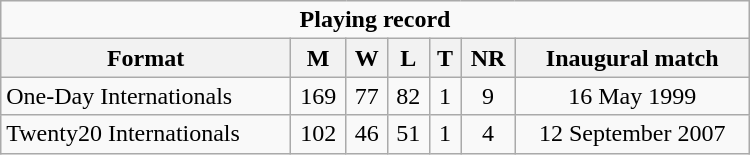<table class="wikitable" style="text-align: center; width: 500px;">
<tr>
<td colspan="7" style="text-align:center;"><strong>Playing record</strong></td>
</tr>
<tr>
<th>Format</th>
<th>M</th>
<th>W</th>
<th>L</th>
<th>T</th>
<th>NR</th>
<th>Inaugural match</th>
</tr>
<tr>
<td style="text-align:left;">One-Day Internationals</td>
<td>169</td>
<td>77</td>
<td>82</td>
<td>1</td>
<td>9</td>
<td>16 May 1999</td>
</tr>
<tr>
<td style="text-align:left;">Twenty20 Internationals</td>
<td>102</td>
<td>46</td>
<td>51</td>
<td>1</td>
<td>4</td>
<td>12 September 2007</td>
</tr>
</table>
